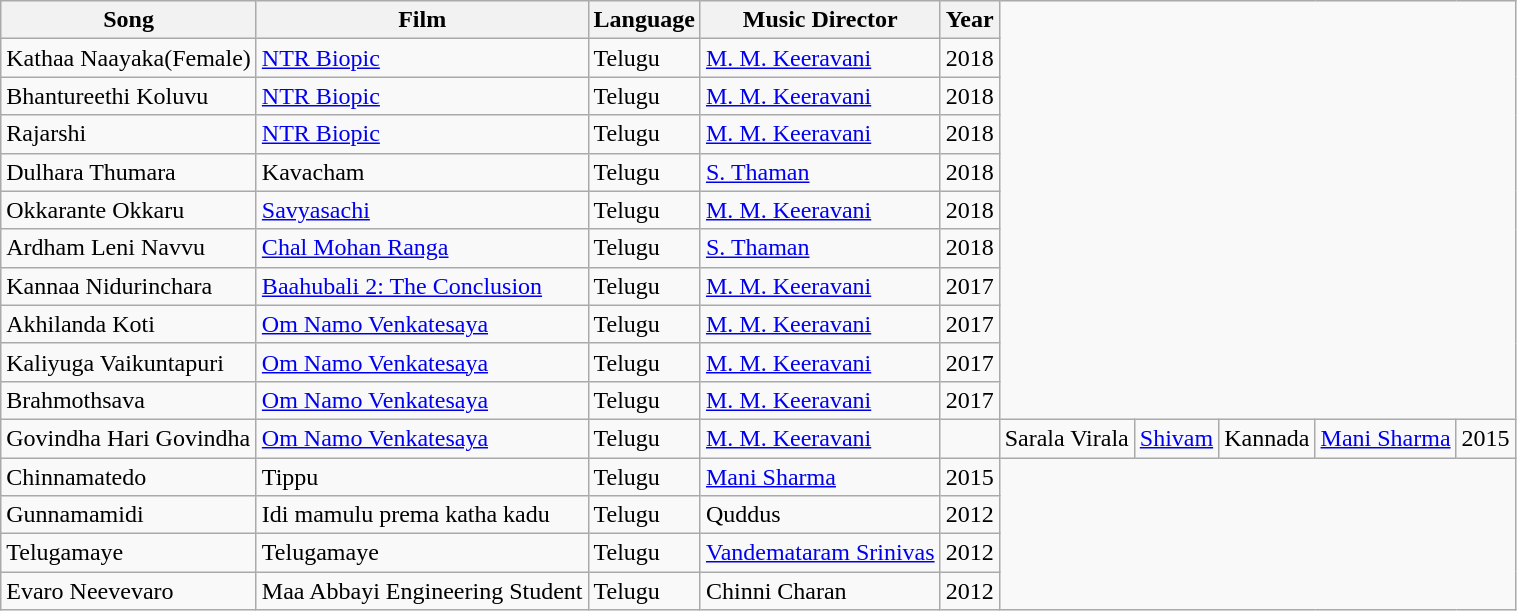<table class="wikitable sortable">
<tr>
<th>Song</th>
<th>Film</th>
<th>Language</th>
<th>Music Director</th>
<th>Year</th>
</tr>
<tr>
<td>Kathaa Naayaka(Female)</td>
<td><a href='#'>NTR Biopic</a></td>
<td>Telugu</td>
<td><a href='#'>M. M. Keeravani</a></td>
<td>2018</td>
</tr>
<tr>
<td>Bhantureethi Koluvu</td>
<td><a href='#'>NTR Biopic</a></td>
<td>Telugu</td>
<td><a href='#'>M. M. Keeravani</a></td>
<td>2018</td>
</tr>
<tr>
<td>Rajarshi</td>
<td><a href='#'>NTR Biopic</a></td>
<td>Telugu</td>
<td><a href='#'>M. M. Keeravani</a></td>
<td>2018</td>
</tr>
<tr>
<td>Dulhara Thumara</td>
<td>Kavacham</td>
<td>Telugu</td>
<td><a href='#'>S. Thaman</a></td>
<td>2018</td>
</tr>
<tr>
<td>Okkarante Okkaru</td>
<td><a href='#'>Savyasachi</a></td>
<td>Telugu</td>
<td><a href='#'>M. M. Keeravani</a></td>
<td>2018</td>
</tr>
<tr>
<td>Ardham Leni Navvu</td>
<td><a href='#'>Chal Mohan Ranga</a></td>
<td>Telugu</td>
<td><a href='#'>S. Thaman</a></td>
<td>2018</td>
</tr>
<tr>
<td>Kannaa Nidurinchara</td>
<td><a href='#'>Baahubali 2: The Conclusion</a></td>
<td>Telugu</td>
<td><a href='#'>M. M. Keeravani</a></td>
<td>2017</td>
</tr>
<tr>
<td>Akhilanda Koti</td>
<td><a href='#'>Om Namo Venkatesaya</a></td>
<td>Telugu</td>
<td><a href='#'>M. M. Keeravani</a></td>
<td>2017</td>
</tr>
<tr>
<td>Kaliyuga Vaikuntapuri</td>
<td><a href='#'>Om Namo Venkatesaya</a></td>
<td>Telugu</td>
<td><a href='#'>M. M. Keeravani</a></td>
<td>2017</td>
</tr>
<tr>
<td>Brahmothsava</td>
<td><a href='#'>Om Namo Venkatesaya</a></td>
<td>Telugu</td>
<td><a href='#'>M. M. Keeravani</a></td>
<td>2017</td>
</tr>
<tr>
<td>Govindha Hari Govindha</td>
<td><a href='#'>Om Namo Venkatesaya</a></td>
<td>Telugu</td>
<td><a href='#'>M. M. Keeravani</a></td>
<td></td>
<td>Sarala Virala</td>
<td><a href='#'>Shivam</a></td>
<td>Kannada</td>
<td><a href='#'>Mani Sharma</a></td>
<td>2015</td>
</tr>
<tr>
<td>Chinnamatedo</td>
<td>Tippu</td>
<td>Telugu</td>
<td><a href='#'>Mani Sharma</a></td>
<td>2015</td>
</tr>
<tr>
<td>Gunnamamidi</td>
<td>Idi mamulu prema katha kadu</td>
<td>Telugu</td>
<td>Quddus</td>
<td>2012</td>
</tr>
<tr>
<td>Telugamaye</td>
<td>Telugamaye</td>
<td>Telugu</td>
<td><a href='#'>Vandemataram Srinivas</a></td>
<td>2012</td>
</tr>
<tr>
<td>Evaro Neevevaro</td>
<td>Maa Abbayi Engineering Student</td>
<td>Telugu</td>
<td>Chinni Charan</td>
<td>2012</td>
</tr>
</table>
